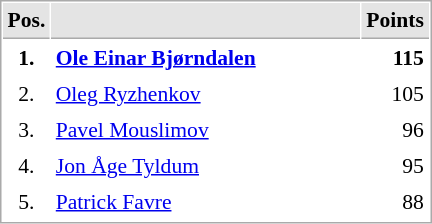<table cellspacing="1" cellpadding="3" style="border:1px solid #AAAAAA;font-size:90%">
<tr bgcolor="#E4E4E4">
<th style="border-bottom:1px solid #AAAAAA" width=10>Pos.</th>
<th style="border-bottom:1px solid #AAAAAA" width=200></th>
<th style="border-bottom:1px solid #AAAAAA" width=20>Points</th>
</tr>
<tr>
<td align="center"><strong>1.</strong></td>
<td> <strong><a href='#'>Ole Einar Bjørndalen</a></strong></td>
<td align="right"><strong>115</strong></td>
</tr>
<tr>
<td align="center">2.</td>
<td> <a href='#'>Oleg Ryzhenkov</a></td>
<td align="right">105</td>
</tr>
<tr>
<td align="center">3.</td>
<td> <a href='#'>Pavel Mouslimov</a></td>
<td align="right">96</td>
</tr>
<tr>
<td align="center">4.</td>
<td> <a href='#'>Jon Åge Tyldum</a></td>
<td align="right">95</td>
</tr>
<tr>
<td align="center">5.</td>
<td> <a href='#'>Patrick Favre</a></td>
<td align="right">88</td>
</tr>
<tr>
</tr>
</table>
